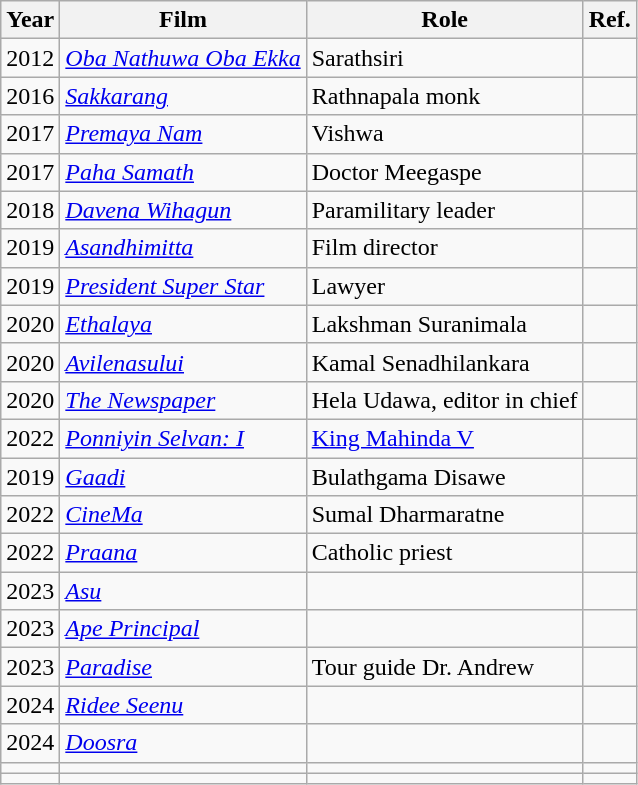<table class="wikitable">
<tr>
<th>Year</th>
<th>Film</th>
<th>Role</th>
<th>Ref.</th>
</tr>
<tr>
<td>2012</td>
<td><em><a href='#'>Oba Nathuwa Oba Ekka</a></em></td>
<td>Sarathsiri</td>
<td></td>
</tr>
<tr>
<td>2016</td>
<td><em><a href='#'>Sakkarang</a></em></td>
<td>Rathnapala monk</td>
<td></td>
</tr>
<tr>
<td>2017</td>
<td><em><a href='#'>Premaya Nam</a></em></td>
<td>Vishwa</td>
<td></td>
</tr>
<tr>
<td>2017</td>
<td><em><a href='#'>Paha Samath</a></em></td>
<td>Doctor Meegaspe</td>
<td></td>
</tr>
<tr>
<td>2018</td>
<td><em><a href='#'>Davena Wihagun</a></em></td>
<td>Paramilitary leader</td>
<td></td>
</tr>
<tr>
<td>2019</td>
<td><em><a href='#'>Asandhimitta</a></em></td>
<td>Film director</td>
<td></td>
</tr>
<tr>
<td>2019</td>
<td><em><a href='#'>President Super Star</a></em></td>
<td>Lawyer</td>
<td></td>
</tr>
<tr>
<td>2020</td>
<td><em><a href='#'>Ethalaya</a></em></td>
<td>Lakshman Suranimala</td>
<td></td>
</tr>
<tr>
<td>2020</td>
<td><em><a href='#'>Avilenasului</a></em></td>
<td>Kamal Senadhilankara</td>
<td></td>
</tr>
<tr>
<td>2020</td>
<td><em><a href='#'>The Newspaper</a></em></td>
<td>Hela Udawa, editor in chief</td>
<td></td>
</tr>
<tr>
<td>2022</td>
<td><em><a href='#'>Ponniyin Selvan: I</a></em></td>
<td><a href='#'>King Mahinda V</a></td>
<td></td>
</tr>
<tr>
<td>2019</td>
<td><em><a href='#'>Gaadi</a></em></td>
<td>Bulathgama Disawe</td>
<td></td>
</tr>
<tr>
<td>2022</td>
<td><em><a href='#'>CineMa</a></em></td>
<td>Sumal Dharmaratne</td>
<td></td>
</tr>
<tr>
<td>2022</td>
<td><em><a href='#'>Praana</a></em></td>
<td>Catholic priest</td>
<td></td>
</tr>
<tr>
<td>2023</td>
<td><a href='#'><em>Asu</em></a></td>
<td></td>
<td></td>
</tr>
<tr>
<td>2023</td>
<td><em><a href='#'>Ape Principal</a></em></td>
<td></td>
<td></td>
</tr>
<tr>
<td>2023</td>
<td><em><a href='#'>Paradise</a></em></td>
<td>Tour guide Dr. Andrew</td>
<td></td>
</tr>
<tr>
<td>2024</td>
<td><em><a href='#'>Ridee Seenu</a></em></td>
<td></td>
<td></td>
</tr>
<tr>
<td>2024</td>
<td><em><a href='#'>Doosra</a></em></td>
<td></td>
<td></td>
</tr>
<tr>
<td></td>
<td></td>
<td></td>
<td></td>
</tr>
<tr>
<td></td>
<td></td>
<td></td>
<td></td>
</tr>
</table>
